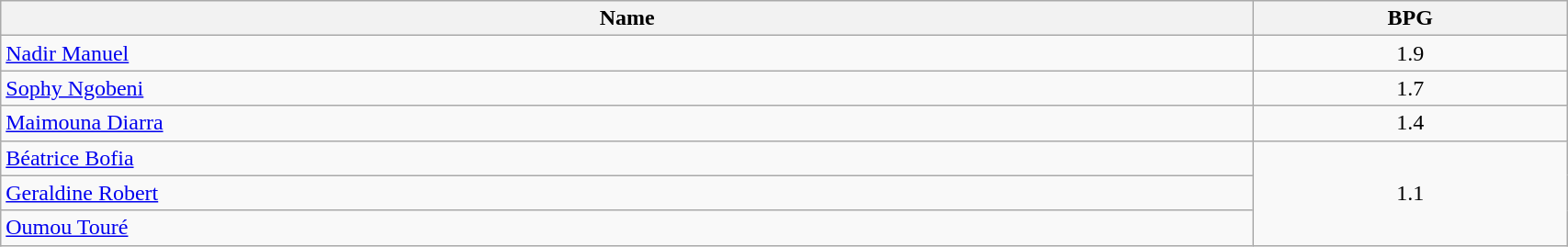<table class=wikitable width="90%">
<tr>
<th width="80%">Name</th>
<th width="20%">BPG</th>
</tr>
<tr>
<td> <a href='#'>Nadir Manuel</a></td>
<td align=center>1.9</td>
</tr>
<tr>
<td> <a href='#'>Sophy Ngobeni</a></td>
<td align=center>1.7</td>
</tr>
<tr>
<td> <a href='#'>Maimouna Diarra</a></td>
<td align=center>1.4</td>
</tr>
<tr>
<td> <a href='#'>Béatrice Bofia</a></td>
<td align=center rowspan=3>1.1</td>
</tr>
<tr>
<td> <a href='#'>Geraldine Robert</a></td>
</tr>
<tr>
<td> <a href='#'>Oumou Touré</a></td>
</tr>
</table>
